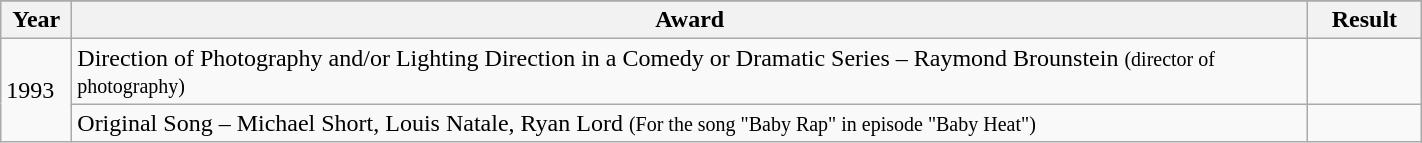<table class="wikitable" style="border:1; width:75%;">
<tr>
</tr>
<tr>
<th scope="col" style="width:5%">Year</th>
<th scope="col">Award</th>
<th scope="col" style="width:8%">Result</th>
</tr>
<tr>
<td rowspan=2>1993</td>
<td>Direction of Photography and/or Lighting Direction in a Comedy or Dramatic Series – Raymond Brounstein <small>(director of photography)</small></td>
<td></td>
</tr>
<tr>
<td>Original Song – Michael Short, Louis Natale, Ryan Lord <small>(For the song "Baby Rap" in episode "Baby Heat")</small></td>
<td></td>
</tr>
</table>
